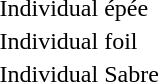<table>
<tr>
<td rowspan=2>Individual épée</td>
<td rowspan=2></td>
<td rowspan=2></td>
<td></td>
</tr>
<tr>
<td></td>
</tr>
<tr>
<td rowspan=2>Individual foil</td>
<td rowspan=2></td>
<td rowspan=2></td>
<td></td>
</tr>
<tr>
<td></td>
</tr>
<tr>
<td rowspan=2>Individual Sabre</td>
<td rowspan=2></td>
<td rowspan=2></td>
<td></td>
</tr>
<tr>
<td></td>
</tr>
</table>
